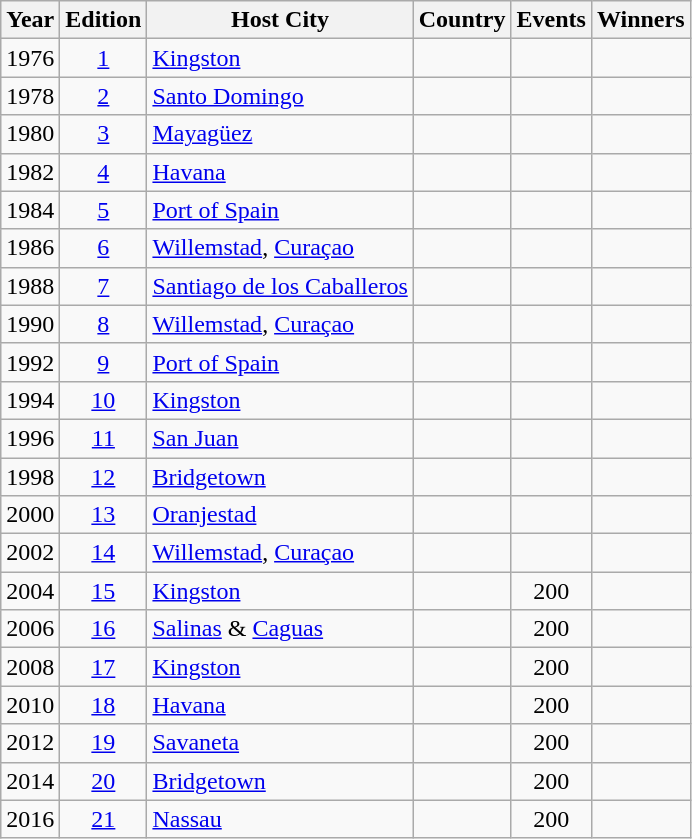<table class="wikitable">
<tr>
<th>Year</th>
<th>Edition</th>
<th>Host City</th>
<th>Country</th>
<th>Events</th>
<th>Winners</th>
</tr>
<tr>
<td align=center>1976</td>
<td align=center><a href='#'>1</a></td>
<td><a href='#'>Kingston</a></td>
<td></td>
<td align=center></td>
<td></td>
</tr>
<tr>
<td align=center>1978</td>
<td align=center><a href='#'>2</a></td>
<td><a href='#'>Santo Domingo</a></td>
<td></td>
<td align=center></td>
<td></td>
</tr>
<tr>
<td align=center>1980</td>
<td align=center><a href='#'>3</a></td>
<td><a href='#'>Mayagüez</a></td>
<td></td>
<td align=center></td>
<td></td>
</tr>
<tr>
<td align=center>1982</td>
<td align=center><a href='#'>4</a></td>
<td><a href='#'>Havana</a></td>
<td></td>
<td align=center></td>
<td></td>
</tr>
<tr>
<td align=center>1984</td>
<td align=center><a href='#'>5</a></td>
<td><a href='#'>Port of Spain</a></td>
<td></td>
<td align=center></td>
<td></td>
</tr>
<tr>
<td align=center>1986</td>
<td align=center><a href='#'>6</a></td>
<td><a href='#'>Willemstad</a>, <a href='#'>Curaçao</a></td>
<td></td>
<td align=center></td>
<td></td>
</tr>
<tr>
<td align=center>1988</td>
<td align=center><a href='#'>7</a></td>
<td><a href='#'>Santiago de los Caballeros</a></td>
<td></td>
<td align=center></td>
<td></td>
</tr>
<tr>
<td align=center>1990</td>
<td align=center><a href='#'>8</a></td>
<td><a href='#'>Willemstad</a>, <a href='#'>Curaçao</a></td>
<td></td>
<td align=center></td>
<td></td>
</tr>
<tr>
<td align=center>1992</td>
<td align=center><a href='#'>9</a></td>
<td><a href='#'>Port of Spain</a></td>
<td></td>
<td align=center></td>
<td></td>
</tr>
<tr>
<td align=center>1994</td>
<td align=center><a href='#'>10</a></td>
<td><a href='#'>Kingston</a></td>
<td></td>
<td align=center></td>
<td></td>
</tr>
<tr>
<td align=center>1996</td>
<td align=center><a href='#'>11</a></td>
<td><a href='#'>San Juan</a></td>
<td></td>
<td align=center></td>
<td></td>
</tr>
<tr>
<td align=center>1998</td>
<td align=center><a href='#'>12</a></td>
<td><a href='#'>Bridgetown</a></td>
<td></td>
<td align=center></td>
<td></td>
</tr>
<tr>
<td align=center>2000</td>
<td align=center><a href='#'>13</a></td>
<td><a href='#'>Oranjestad</a></td>
<td></td>
<td align=center></td>
<td></td>
</tr>
<tr>
<td align=center>2002</td>
<td align=center><a href='#'>14</a></td>
<td><a href='#'>Willemstad</a>, <a href='#'>Curaçao</a></td>
<td></td>
<td align=center></td>
<td></td>
</tr>
<tr>
<td align=center>2004</td>
<td align=center><a href='#'>15</a></td>
<td><a href='#'>Kingston</a></td>
<td></td>
<td align=center>200</td>
<td></td>
</tr>
<tr>
<td align=center>2006</td>
<td align=center><a href='#'>16</a></td>
<td><a href='#'>Salinas</a> & <a href='#'>Caguas</a></td>
<td></td>
<td align=center>200</td>
<td></td>
</tr>
<tr>
<td align=center>2008</td>
<td align=center><a href='#'>17</a></td>
<td><a href='#'>Kingston</a></td>
<td></td>
<td align=center>200</td>
<td></td>
</tr>
<tr>
<td align=center>2010</td>
<td align=center><a href='#'>18</a></td>
<td><a href='#'>Havana</a></td>
<td></td>
<td align=center>200</td>
<td></td>
</tr>
<tr>
<td align=center>2012</td>
<td align=center><a href='#'>19</a></td>
<td><a href='#'>Savaneta</a></td>
<td></td>
<td align=center>200</td>
<td></td>
</tr>
<tr>
<td align=center>2014</td>
<td align=center><a href='#'>20</a></td>
<td><a href='#'>Bridgetown</a></td>
<td></td>
<td align=center>200</td>
<td></td>
</tr>
<tr>
<td align=center>2016</td>
<td align=center><a href='#'>21</a></td>
<td><a href='#'>Nassau</a></td>
<td></td>
<td align=center>200</td>
<td></td>
</tr>
</table>
